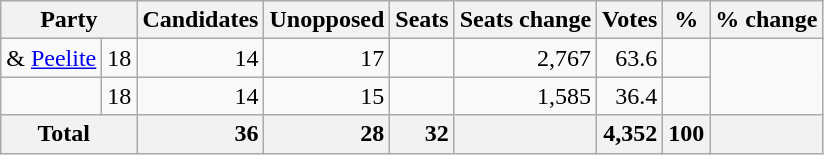<table class="wikitable sortable">
<tr>
<th colspan=2>Party</th>
<th>Candidates</th>
<th>Unopposed</th>
<th>Seats</th>
<th>Seats change</th>
<th>Votes</th>
<th>%</th>
<th>% change</th>
</tr>
<tr>
<td> & <a href='#'>Peelite</a></td>
<td align=right>18</td>
<td align=right>14</td>
<td align=right>17</td>
<td align=right></td>
<td align=right>2,767</td>
<td align=right>63.6</td>
<td align=right></td>
</tr>
<tr>
<td></td>
<td align=right>18</td>
<td align=right>14</td>
<td align=right>15</td>
<td align=right></td>
<td align=right>1,585</td>
<td align=right>36.4</td>
<td align=right></td>
</tr>
<tr class="sortbottom" style="font-weight: bold; text-align: right; background: #f2f2f2;">
<th colspan="2" style="padding-left: 1.5em; text-align: left;">Total</th>
<td align=right>36</td>
<td align=right>28</td>
<td align=right>32</td>
<td align=right></td>
<td align=right>4,352</td>
<td align=right>100</td>
<td align=right></td>
</tr>
</table>
